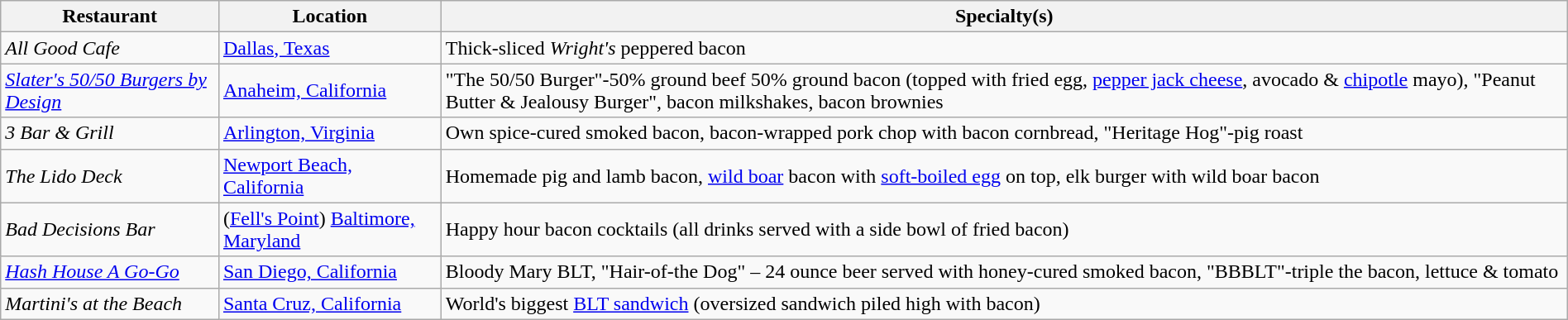<table class="wikitable" style="width:100%;">
<tr>
<th>Restaurant</th>
<th>Location</th>
<th>Specialty(s)</th>
</tr>
<tr>
<td><em>All Good Cafe</em></td>
<td><a href='#'>Dallas, Texas</a></td>
<td>Thick-sliced <em>Wright's</em> peppered bacon</td>
</tr>
<tr>
<td><em><a href='#'>Slater's 50/50 Burgers by Design</a></em></td>
<td><a href='#'>Anaheim, California</a></td>
<td>"The 50/50 Burger"-50% ground beef 50% ground bacon (topped with fried egg, <a href='#'>pepper jack cheese</a>, avocado & <a href='#'>chipotle</a> mayo), "Peanut Butter & Jealousy Burger", bacon milkshakes, bacon brownies</td>
</tr>
<tr>
<td><em>3 Bar & Grill</em></td>
<td><a href='#'>Arlington, Virginia</a></td>
<td>Own spice-cured smoked bacon, bacon-wrapped pork chop with bacon cornbread, "Heritage Hog"-pig roast</td>
</tr>
<tr>
<td><em>The Lido Deck</em></td>
<td><a href='#'>Newport Beach, California</a></td>
<td>Homemade pig and lamb bacon, <a href='#'>wild boar</a> bacon with <a href='#'>soft-boiled egg</a> on top, elk burger with wild boar bacon</td>
</tr>
<tr>
<td><em>Bad Decisions Bar</em></td>
<td>(<a href='#'>Fell's Point</a>) <a href='#'>Baltimore, Maryland</a></td>
<td>Happy hour bacon cocktails (all drinks served with a side bowl of fried bacon)</td>
</tr>
<tr>
<td><em><a href='#'>Hash House A Go-Go</a></em></td>
<td><a href='#'>San Diego, California</a></td>
<td>Bloody Mary BLT, "Hair-of-the Dog" – 24 ounce beer served with honey-cured smoked bacon, "BBBLT"-triple the bacon, lettuce & tomato</td>
</tr>
<tr>
<td><em>Martini's at the Beach</em></td>
<td><a href='#'>Santa Cruz, California</a></td>
<td>World's biggest <a href='#'>BLT sandwich</a> (oversized sandwich piled high with bacon)</td>
</tr>
</table>
